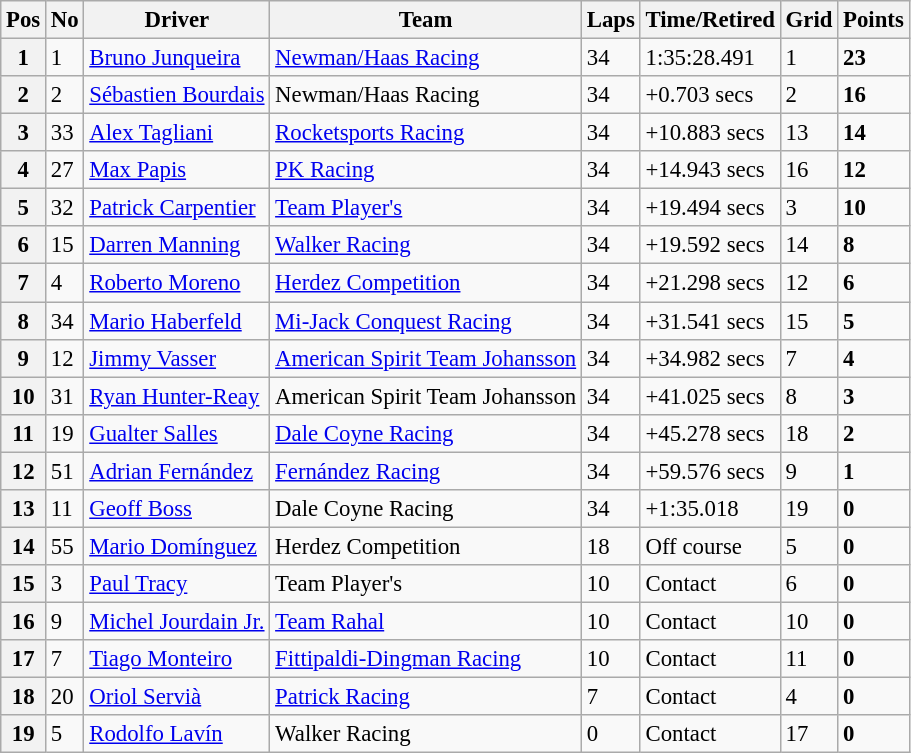<table class="wikitable" style="font-size:95%;">
<tr>
<th>Pos</th>
<th>No</th>
<th>Driver</th>
<th>Team</th>
<th>Laps</th>
<th>Time/Retired</th>
<th>Grid</th>
<th>Points</th>
</tr>
<tr>
<th>1</th>
<td>1</td>
<td> <a href='#'>Bruno Junqueira</a></td>
<td><a href='#'>Newman/Haas Racing</a></td>
<td>34</td>
<td>1:35:28.491</td>
<td>1</td>
<td><strong>23</strong></td>
</tr>
<tr>
<th>2</th>
<td>2</td>
<td> <a href='#'>Sébastien Bourdais</a></td>
<td>Newman/Haas Racing</td>
<td>34</td>
<td>+0.703 secs</td>
<td>2</td>
<td><strong>16</strong></td>
</tr>
<tr>
<th>3</th>
<td>33</td>
<td> <a href='#'>Alex Tagliani</a></td>
<td><a href='#'>Rocketsports Racing</a></td>
<td>34</td>
<td>+10.883 secs</td>
<td>13</td>
<td><strong>14</strong></td>
</tr>
<tr>
<th>4</th>
<td>27</td>
<td> <a href='#'>Max Papis</a></td>
<td><a href='#'>PK Racing</a></td>
<td>34</td>
<td>+14.943 secs</td>
<td>16</td>
<td><strong>12</strong></td>
</tr>
<tr>
<th>5</th>
<td>32</td>
<td> <a href='#'>Patrick Carpentier</a></td>
<td><a href='#'>Team Player's</a></td>
<td>34</td>
<td>+19.494 secs</td>
<td>3</td>
<td><strong>10</strong></td>
</tr>
<tr>
<th>6</th>
<td>15</td>
<td> <a href='#'>Darren Manning</a></td>
<td><a href='#'>Walker Racing</a></td>
<td>34</td>
<td>+19.592 secs</td>
<td>14</td>
<td><strong>8</strong></td>
</tr>
<tr>
<th>7</th>
<td>4</td>
<td> <a href='#'>Roberto Moreno</a></td>
<td><a href='#'>Herdez Competition</a></td>
<td>34</td>
<td>+21.298 secs</td>
<td>12</td>
<td><strong>6</strong></td>
</tr>
<tr>
<th>8</th>
<td>34</td>
<td> <a href='#'>Mario Haberfeld</a></td>
<td><a href='#'>Mi-Jack Conquest Racing</a></td>
<td>34</td>
<td>+31.541 secs</td>
<td>15</td>
<td><strong>5</strong></td>
</tr>
<tr>
<th>9</th>
<td>12</td>
<td> <a href='#'>Jimmy Vasser</a></td>
<td><a href='#'>American Spirit Team Johansson</a></td>
<td>34</td>
<td>+34.982 secs</td>
<td>7</td>
<td><strong>4</strong></td>
</tr>
<tr>
<th>10</th>
<td>31</td>
<td> <a href='#'>Ryan Hunter-Reay</a></td>
<td>American Spirit Team Johansson</td>
<td>34</td>
<td>+41.025 secs</td>
<td>8</td>
<td><strong>3</strong></td>
</tr>
<tr>
<th>11</th>
<td>19</td>
<td> <a href='#'>Gualter Salles</a></td>
<td><a href='#'>Dale Coyne Racing</a></td>
<td>34</td>
<td>+45.278 secs</td>
<td>18</td>
<td><strong>2</strong></td>
</tr>
<tr>
<th>12</th>
<td>51</td>
<td> <a href='#'>Adrian Fernández</a></td>
<td><a href='#'>Fernández Racing</a></td>
<td>34</td>
<td>+59.576 secs</td>
<td>9</td>
<td><strong>1</strong></td>
</tr>
<tr>
<th>13</th>
<td>11</td>
<td> <a href='#'>Geoff Boss</a></td>
<td>Dale Coyne Racing</td>
<td>34</td>
<td>+1:35.018</td>
<td>19</td>
<td><strong>0</strong></td>
</tr>
<tr>
<th>14</th>
<td>55</td>
<td> <a href='#'>Mario Domínguez</a></td>
<td>Herdez Competition</td>
<td>18</td>
<td>Off course</td>
<td>5</td>
<td><strong>0</strong></td>
</tr>
<tr>
<th>15</th>
<td>3</td>
<td> <a href='#'>Paul Tracy</a></td>
<td>Team Player's</td>
<td>10</td>
<td>Contact</td>
<td>6</td>
<td><strong>0</strong></td>
</tr>
<tr>
<th>16</th>
<td>9</td>
<td> <a href='#'>Michel Jourdain Jr.</a></td>
<td><a href='#'>Team Rahal</a></td>
<td>10</td>
<td>Contact</td>
<td>10</td>
<td><strong>0</strong></td>
</tr>
<tr>
<th>17</th>
<td>7</td>
<td> <a href='#'>Tiago Monteiro</a></td>
<td><a href='#'>Fittipaldi-Dingman Racing</a></td>
<td>10</td>
<td>Contact</td>
<td>11</td>
<td><strong>0</strong></td>
</tr>
<tr>
<th>18</th>
<td>20</td>
<td> <a href='#'>Oriol Servià</a></td>
<td><a href='#'>Patrick Racing</a></td>
<td>7</td>
<td>Contact</td>
<td>4</td>
<td><strong>0</strong></td>
</tr>
<tr>
<th>19</th>
<td>5</td>
<td> <a href='#'>Rodolfo Lavín</a></td>
<td>Walker Racing</td>
<td>0</td>
<td>Contact</td>
<td>17</td>
<td><strong>0</strong></td>
</tr>
</table>
